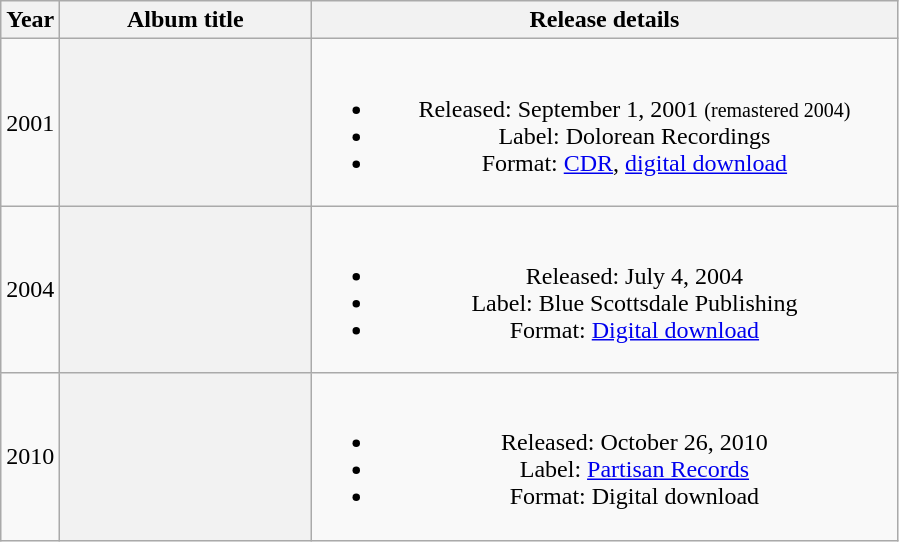<table class="wikitable plainrowheaders" style="text-align:center;">
<tr>
<th>Year</th>
<th scope="col" style="width:10em;">Album title</th>
<th scope="col" style="width:24em;">Release details</th>
</tr>
<tr>
<td>2001</td>
<th></th>
<td><br><ul><li>Released: September 1, 2001 <small>(remastered 2004)</small></li><li>Label: Dolorean Recordings</li><li>Format: <a href='#'>CDR</a>, <a href='#'>digital download</a></li></ul></td>
</tr>
<tr>
<td>2004</td>
<th></th>
<td><br><ul><li>Released: July 4, 2004</li><li>Label: Blue Scottsdale Publishing</li><li>Format: <a href='#'>Digital download</a></li></ul></td>
</tr>
<tr>
<td>2010</td>
<th></th>
<td><br><ul><li>Released: October 26, 2010</li><li>Label: <a href='#'>Partisan Records</a></li><li>Format: Digital download</li></ul></td>
</tr>
</table>
